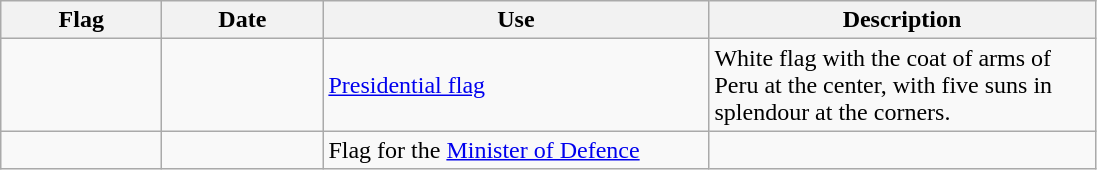<table class="wikitable">
<tr>
<th width="100">Flag</th>
<th width="100">Date</th>
<th width="250">Use</th>
<th width="250">Description</th>
</tr>
<tr>
<td></td>
<td></td>
<td><a href='#'>Presidential flag</a></td>
<td>White flag with the coat of arms of Peru at the center, with five suns in splendour at the corners.</td>
</tr>
<tr>
<td></td>
<td></td>
<td>Flag for the <a href='#'>Minister of Defence</a></td>
<td></td>
</tr>
</table>
